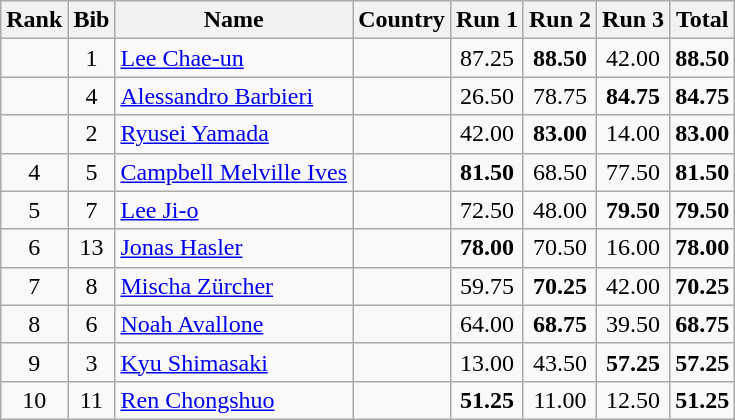<table class="wikitable sortable" style="text-align:center">
<tr>
<th>Rank</th>
<th>Bib</th>
<th>Name</th>
<th>Country</th>
<th>Run 1</th>
<th>Run 2</th>
<th>Run 3</th>
<th>Total</th>
</tr>
<tr>
<td></td>
<td>1</td>
<td align=left><a href='#'>Lee Chae-un</a></td>
<td align=left></td>
<td>87.25</td>
<td><strong>88.50</strong></td>
<td>42.00</td>
<td><strong>88.50</strong></td>
</tr>
<tr>
<td></td>
<td>4</td>
<td align=left><a href='#'>Alessandro Barbieri</a></td>
<td align=left></td>
<td>26.50</td>
<td>78.75</td>
<td><strong>84.75</strong></td>
<td><strong>84.75</strong></td>
</tr>
<tr>
<td></td>
<td>2</td>
<td align=left><a href='#'>Ryusei Yamada</a></td>
<td align=left></td>
<td>42.00</td>
<td><strong>83.00</strong></td>
<td>14.00</td>
<td><strong>83.00</strong></td>
</tr>
<tr>
<td>4</td>
<td>5</td>
<td align=left><a href='#'>Campbell Melville Ives</a></td>
<td align=left></td>
<td><strong>81.50</strong></td>
<td>68.50</td>
<td>77.50</td>
<td><strong>81.50</strong></td>
</tr>
<tr>
<td>5</td>
<td>7</td>
<td align=left><a href='#'>Lee Ji-o</a></td>
<td align=left></td>
<td>72.50</td>
<td>48.00</td>
<td><strong>79.50</strong></td>
<td><strong>79.50</strong></td>
</tr>
<tr>
<td>6</td>
<td>13</td>
<td align=left><a href='#'>Jonas Hasler</a></td>
<td align=left></td>
<td><strong>78.00</strong></td>
<td>70.50</td>
<td>16.00</td>
<td><strong>78.00</strong></td>
</tr>
<tr>
<td>7</td>
<td>8</td>
<td align=left><a href='#'>Mischa Zürcher</a></td>
<td align=left></td>
<td>59.75</td>
<td><strong>70.25</strong></td>
<td>42.00</td>
<td><strong>70.25</strong></td>
</tr>
<tr>
<td>8</td>
<td>6</td>
<td align=left><a href='#'>Noah Avallone</a></td>
<td align=left></td>
<td>64.00</td>
<td><strong>68.75</strong></td>
<td>39.50</td>
<td><strong>68.75</strong></td>
</tr>
<tr>
<td>9</td>
<td>3</td>
<td align=left><a href='#'>Kyu Shimasaki</a></td>
<td align=left></td>
<td>13.00</td>
<td>43.50</td>
<td><strong>57.25</strong></td>
<td><strong>57.25</strong></td>
</tr>
<tr>
<td>10</td>
<td>11</td>
<td align=left><a href='#'>Ren Chongshuo</a></td>
<td align=left></td>
<td><strong>51.25</strong></td>
<td>11.00</td>
<td>12.50</td>
<td><strong>51.25</strong></td>
</tr>
</table>
